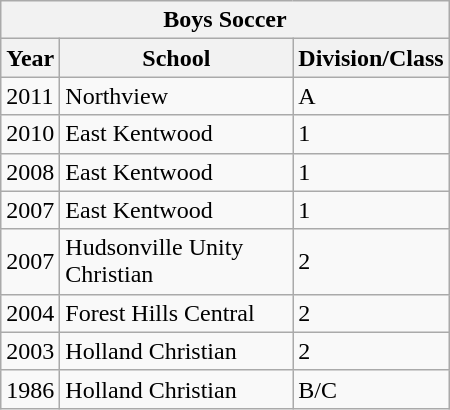<table class="wikitable collapsible collapsed" width="300">
<tr>
<th colspan=3>Boys Soccer</th>
</tr>
<tr>
<th scope="col">Year</th>
<th scope="col">School</th>
<th scope="col">Division/Class</th>
</tr>
<tr>
<td>2011</td>
<td>Northview</td>
<td>A</td>
</tr>
<tr>
<td>2010</td>
<td>East Kentwood</td>
<td>1</td>
</tr>
<tr>
<td>2008</td>
<td>East Kentwood</td>
<td>1</td>
</tr>
<tr>
<td>2007</td>
<td>East Kentwood</td>
<td>1</td>
</tr>
<tr>
<td>2007</td>
<td>Hudsonville Unity Christian</td>
<td>2</td>
</tr>
<tr>
<td>2004</td>
<td>Forest Hills Central</td>
<td>2</td>
</tr>
<tr>
<td>2003</td>
<td>Holland Christian</td>
<td>2</td>
</tr>
<tr>
<td>1986</td>
<td>Holland Christian</td>
<td>B/C</td>
</tr>
</table>
